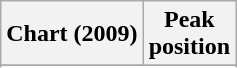<table class="wikitable">
<tr>
<th>Chart (2009)</th>
<th>Peak<br>position</th>
</tr>
<tr>
</tr>
<tr>
</tr>
<tr>
</tr>
</table>
